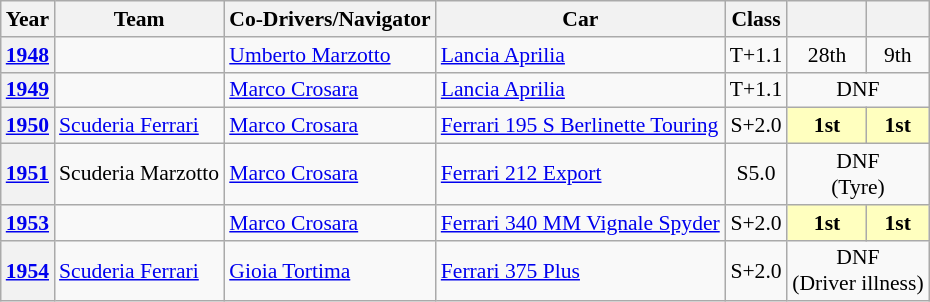<table class="wikitable" style="text-align:center; font-size:90%">
<tr>
<th>Year</th>
<th>Team</th>
<th>Co-Drivers/Navigator</th>
<th>Car</th>
<th>Class</th>
<th></th>
<th></th>
</tr>
<tr>
<th><a href='#'>1948</a></th>
<td align="left"></td>
<td align="left"> <a href='#'>Umberto Marzotto</a></td>
<td align="left"><a href='#'>Lancia Aprilia</a></td>
<td>T+1.1</td>
<td>28th</td>
<td>9th</td>
</tr>
<tr>
<th><a href='#'>1949</a></th>
<td align="left"></td>
<td align="left"> <a href='#'>Marco Crosara</a></td>
<td align="left"><a href='#'>Lancia Aprilia</a></td>
<td>T+1.1</td>
<td colspan=2>DNF</td>
</tr>
<tr>
<th><a href='#'>1950</a></th>
<td align="left"> <a href='#'>Scuderia Ferrari</a></td>
<td align="left"> <a href='#'>Marco Crosara</a></td>
<td align="left"><a href='#'>Ferrari 195 S Berlinette Touring</a></td>
<td>S+2.0</td>
<td style="background:#ffffbf;"><strong>1st</strong></td>
<td style="background:#ffffbf;"><strong>1st</strong></td>
</tr>
<tr>
<th><a href='#'>1951</a></th>
<td align="left"> Scuderia Marzotto</td>
<td align="left"> <a href='#'>Marco Crosara</a></td>
<td align="left"><a href='#'>Ferrari 212 Export</a></td>
<td>S5.0</td>
<td colspan=2>DNF<br>(Tyre)</td>
</tr>
<tr>
<th><a href='#'>1953</a></th>
<td align="left"></td>
<td align="left"> <a href='#'>Marco Crosara</a></td>
<td align="left"><a href='#'>Ferrari 340 MM Vignale Spyder</a></td>
<td>S+2.0</td>
<td style="background:#ffffbf;"><strong>1st</strong></td>
<td style="background:#ffffbf;"><strong>1st</strong></td>
</tr>
<tr>
<th><a href='#'>1954</a></th>
<td align="left"> <a href='#'>Scuderia Ferrari</a></td>
<td align="left"> <a href='#'>Gioia Tortima</a></td>
<td align="left"><a href='#'>Ferrari 375 Plus</a></td>
<td>S+2.0</td>
<td colspan=2>DNF<br>(Driver illness)</td>
</tr>
</table>
